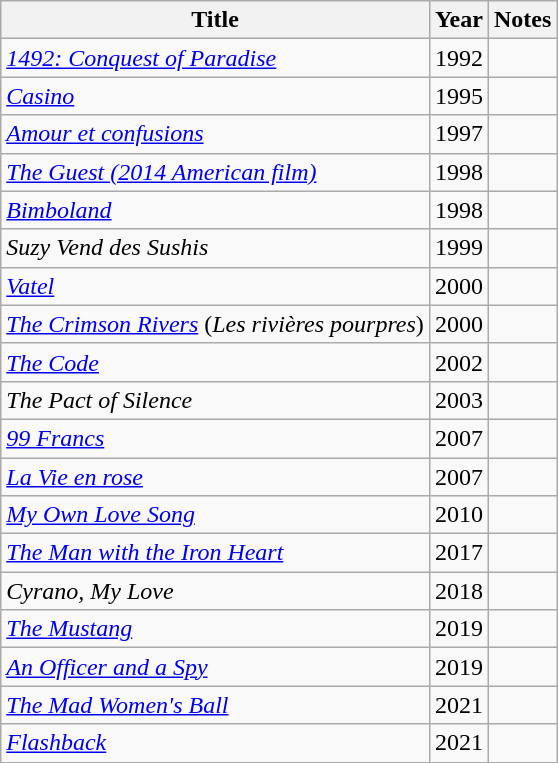<table class="wikitable sortable">
<tr>
<th>Title</th>
<th>Year</th>
<th>Notes</th>
</tr>
<tr>
<td><em><a href='#'>1492: Conquest of Paradise</a></em></td>
<td>1992</td>
<td></td>
</tr>
<tr>
<td><em><a href='#'>Casino</a></em></td>
<td>1995</td>
<td></td>
</tr>
<tr>
<td><em><a href='#'>Amour et confusions</a></em></td>
<td>1997</td>
<td></td>
</tr>
<tr>
<td><em><a href='#'>The Guest (2014 American film)</a></em></td>
<td>1998</td>
<td></td>
</tr>
<tr>
<td><em><a href='#'>Bimboland</a></em></td>
<td>1998</td>
<td></td>
</tr>
<tr>
<td><em>Suzy Vend des Sushis</em></td>
<td>1999</td>
<td></td>
</tr>
<tr>
<td><em><a href='#'>Vatel</a></em></td>
<td>2000</td>
<td></td>
</tr>
<tr>
<td><em><a href='#'>The Crimson Rivers</a></em> (<em>Les rivières pourpres</em>)</td>
<td>2000</td>
<td></td>
</tr>
<tr>
<td><em><a href='#'>The Code</a></em></td>
<td>2002</td>
<td></td>
</tr>
<tr>
<td><em>The Pact of Silence</em></td>
<td>2003</td>
<td></td>
</tr>
<tr>
<td><em><a href='#'>99 Francs</a></em></td>
<td>2007</td>
<td></td>
</tr>
<tr>
<td><em><a href='#'>La Vie en rose</a></em></td>
<td>2007</td>
<td></td>
</tr>
<tr>
<td><em><a href='#'>My Own Love Song</a></em></td>
<td>2010</td>
<td></td>
</tr>
<tr>
<td><em><a href='#'>The Man with the Iron Heart</a></em></td>
<td>2017</td>
<td></td>
</tr>
<tr>
<td><em>Cyrano, My Love</em></td>
<td>2018</td>
<td></td>
</tr>
<tr>
<td><em><a href='#'>The Mustang</a></em></td>
<td>2019</td>
<td></td>
</tr>
<tr>
<td><em><a href='#'>An Officer and a Spy</a></em></td>
<td>2019</td>
<td></td>
</tr>
<tr>
<td><em><a href='#'>The Mad Women's Ball</a></em></td>
<td>2021</td>
<td></td>
</tr>
<tr>
<td><em><a href='#'>Flashback</a></em></td>
<td>2021</td>
<td></td>
</tr>
</table>
